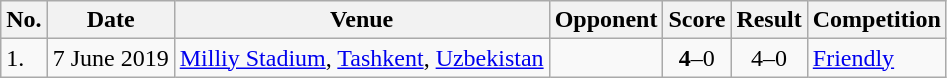<table class="wikitable" style="font-size:100%;">
<tr>
<th>No.</th>
<th>Date</th>
<th>Venue</th>
<th>Opponent</th>
<th>Score</th>
<th>Result</th>
<th>Competition</th>
</tr>
<tr>
<td>1.</td>
<td>7 June 2019</td>
<td><a href='#'>Milliy Stadium</a>, <a href='#'>Tashkent</a>, <a href='#'>Uzbekistan</a></td>
<td></td>
<td align=center><strong>4</strong>–0</td>
<td align=center>4–0</td>
<td><a href='#'>Friendly</a></td>
</tr>
</table>
